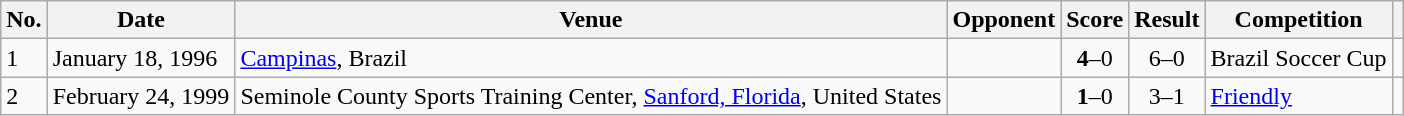<table class="wikitable sortable plainrowheaders">
<tr>
<th>No.</th>
<th>Date</th>
<th>Venue</th>
<th>Opponent</th>
<th>Score</th>
<th>Result</th>
<th>Competition</th>
<th class="unsortable"></th>
</tr>
<tr>
<td>1</td>
<td>January 18, 1996</td>
<td><a href='#'>Campinas</a>, Brazil</td>
<td></td>
<td align=center><strong>4</strong>–0</td>
<td align=center>6–0</td>
<td>Brazil Soccer Cup</td>
<td style="text-align:center"></td>
</tr>
<tr>
<td>2</td>
<td>February 24, 1999</td>
<td>Seminole County Sports Training Center, <a href='#'>Sanford, Florida</a>, United States</td>
<td></td>
<td align=center><strong>1</strong>–0</td>
<td align=center>3–1</td>
<td><a href='#'>Friendly</a></td>
<td style="text-align:center"></td>
</tr>
</table>
